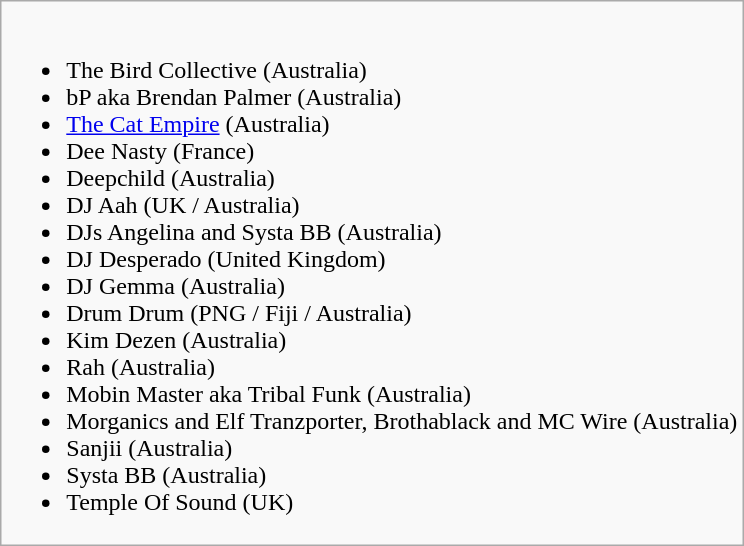<table class="wikitable">
<tr>
<td><br><ul><li>The Bird Collective (Australia)</li><li>bP aka Brendan Palmer (Australia)</li><li><a href='#'>The Cat Empire</a> (Australia)</li><li>Dee Nasty (France)</li><li>Deepchild (Australia)</li><li>DJ Aah (UK / Australia)</li><li>DJs Angelina and Systa BB (Australia)</li><li>DJ Desperado (United Kingdom)</li><li>DJ Gemma (Australia)</li><li>Drum Drum (PNG / Fiji / Australia)</li><li>Kim Dezen (Australia)</li><li>Rah (Australia)</li><li>Mobin Master aka Tribal Funk (Australia)</li><li>Morganics and Elf Tranzporter, Brothablack and MC Wire (Australia)</li><li>Sanjii (Australia)</li><li>Systa BB (Australia)</li><li>Temple Of Sound (UK)</li></ul></td>
</tr>
</table>
